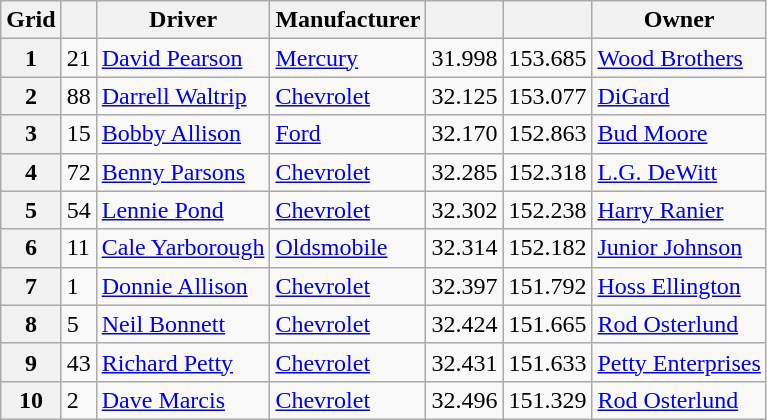<table class="wikitable">
<tr>
<th>Grid</th>
<th></th>
<th>Driver</th>
<th>Manufacturer</th>
<th></th>
<th></th>
<th>Owner</th>
</tr>
<tr>
<th>1</th>
<td>21</td>
<td><a href='#'>David Pearson</a></td>
<td><a href='#'>Mercury</a></td>
<td>31.998</td>
<td>153.685</td>
<td><a href='#'>Wood Brothers</a></td>
</tr>
<tr>
<th>2</th>
<td>88</td>
<td><a href='#'>Darrell Waltrip</a></td>
<td><a href='#'>Chevrolet</a></td>
<td>32.125</td>
<td>153.077</td>
<td><a href='#'>DiGard</a></td>
</tr>
<tr>
<th>3</th>
<td>15</td>
<td><a href='#'>Bobby Allison</a></td>
<td><a href='#'>Ford</a></td>
<td>32.170</td>
<td>152.863</td>
<td><a href='#'>Bud Moore</a></td>
</tr>
<tr>
<th>4</th>
<td>72</td>
<td><a href='#'>Benny Parsons</a></td>
<td><a href='#'>Chevrolet</a></td>
<td>32.285</td>
<td>152.318</td>
<td><a href='#'>L.G. DeWitt</a></td>
</tr>
<tr>
<th>5</th>
<td>54</td>
<td><a href='#'>Lennie Pond</a></td>
<td><a href='#'>Chevrolet</a></td>
<td>32.302</td>
<td>152.238</td>
<td><a href='#'>Harry Ranier</a></td>
</tr>
<tr>
<th>6</th>
<td>11</td>
<td><a href='#'>Cale Yarborough</a></td>
<td><a href='#'>Oldsmobile</a></td>
<td>32.314</td>
<td>152.182</td>
<td><a href='#'>Junior Johnson</a></td>
</tr>
<tr>
<th>7</th>
<td>1</td>
<td><a href='#'>Donnie Allison</a></td>
<td><a href='#'>Chevrolet</a></td>
<td>32.397</td>
<td>151.792</td>
<td><a href='#'>Hoss Ellington</a></td>
</tr>
<tr>
<th>8</th>
<td>5</td>
<td><a href='#'>Neil Bonnett</a></td>
<td><a href='#'>Chevrolet</a></td>
<td>32.424</td>
<td>151.665</td>
<td><a href='#'>Rod Osterlund</a></td>
</tr>
<tr>
<th>9</th>
<td>43</td>
<td><a href='#'>Richard Petty</a></td>
<td><a href='#'>Chevrolet</a></td>
<td>32.431</td>
<td>151.633</td>
<td><a href='#'>Petty Enterprises</a></td>
</tr>
<tr>
<th>10</th>
<td>2</td>
<td><a href='#'>Dave Marcis</a></td>
<td><a href='#'>Chevrolet</a></td>
<td>32.496</td>
<td>151.329</td>
<td><a href='#'>Rod Osterlund</a></td>
</tr>
</table>
